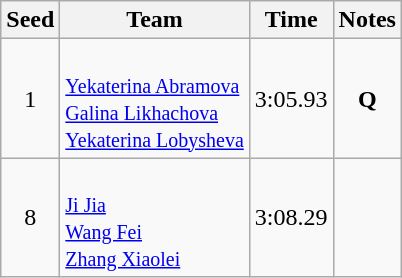<table class="wikitable" style="text-align:center">
<tr>
<th>Seed</th>
<th>Team</th>
<th>Time</th>
<th>Notes</th>
</tr>
<tr>
<td>1</td>
<td align="left"><small><br><a href='#'>Yekaterina Abramova</a><br><a href='#'>Galina Likhachova</a><br><a href='#'>Yekaterina Lobysheva</a></small></td>
<td>3:05.93</td>
<td><strong>Q</strong></td>
</tr>
<tr>
<td>8</td>
<td align="left"><small><br><a href='#'>Ji Jia</a><br><a href='#'>Wang Fei</a><br><a href='#'>Zhang Xiaolei</a></small></td>
<td>3:08.29</td>
<td></td>
</tr>
</table>
